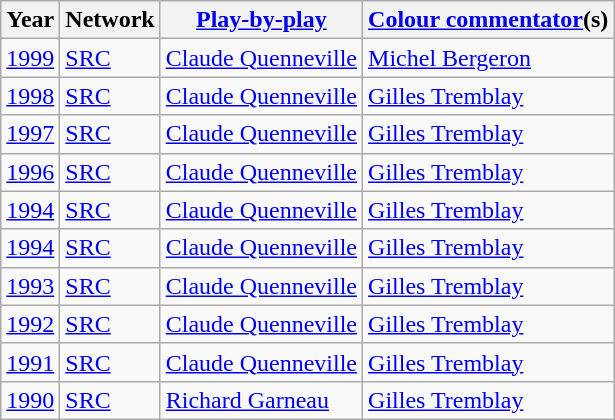<table class="wikitable">
<tr>
<th>Year</th>
<th>Network</th>
<th><a href='#'>Play-by-play</a></th>
<th><a href='#'>Colour commentator</a>(s)</th>
</tr>
<tr>
<td><a href='#'>1999</a></td>
<td><a href='#'>SRC</a></td>
<td><a href='#'>Claude Quenneville</a></td>
<td><a href='#'>Michel Bergeron</a></td>
</tr>
<tr>
<td><a href='#'>1998</a></td>
<td><a href='#'>SRC</a></td>
<td><a href='#'>Claude Quenneville</a></td>
<td><a href='#'>Gilles Tremblay</a></td>
</tr>
<tr>
<td><a href='#'>1997</a></td>
<td><a href='#'>SRC</a></td>
<td><a href='#'>Claude Quenneville</a></td>
<td><a href='#'>Gilles Tremblay</a></td>
</tr>
<tr>
<td><a href='#'>1996</a></td>
<td><a href='#'>SRC</a></td>
<td><a href='#'>Claude Quenneville</a></td>
<td><a href='#'>Gilles Tremblay</a></td>
</tr>
<tr>
<td><a href='#'>1994</a></td>
<td><a href='#'>SRC</a></td>
<td><a href='#'>Claude Quenneville</a></td>
<td><a href='#'>Gilles Tremblay</a></td>
</tr>
<tr>
<td><a href='#'>1994</a></td>
<td><a href='#'>SRC</a></td>
<td><a href='#'>Claude Quenneville</a></td>
<td><a href='#'>Gilles Tremblay</a></td>
</tr>
<tr>
<td><a href='#'>1993</a></td>
<td><a href='#'>SRC</a></td>
<td><a href='#'>Claude Quenneville</a></td>
<td><a href='#'>Gilles Tremblay</a></td>
</tr>
<tr>
<td><a href='#'>1992</a></td>
<td><a href='#'>SRC</a></td>
<td><a href='#'>Claude Quenneville</a></td>
<td><a href='#'>Gilles Tremblay</a></td>
</tr>
<tr>
<td><a href='#'>1991</a></td>
<td><a href='#'>SRC</a></td>
<td><a href='#'>Claude Quenneville</a></td>
<td><a href='#'>Gilles Tremblay</a></td>
</tr>
<tr>
<td><a href='#'>1990</a></td>
<td><a href='#'>SRC</a></td>
<td><a href='#'>Richard Garneau</a></td>
<td><a href='#'>Gilles Tremblay</a></td>
</tr>
</table>
